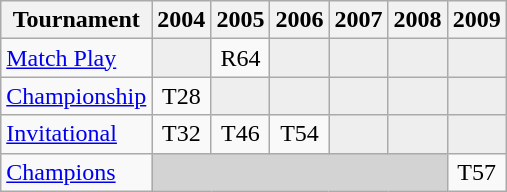<table class="wikitable" style="text-align:center;">
<tr>
<th>Tournament</th>
<th>2004</th>
<th>2005</th>
<th>2006</th>
<th>2007</th>
<th>2008</th>
<th>2009</th>
</tr>
<tr>
<td align="left"><a href='#'>Match Play</a></td>
<td style="background:#eeeeee;"></td>
<td>R64</td>
<td style="background:#eeeeee;"></td>
<td style="background:#eeeeee;"></td>
<td style="background:#eeeeee;"></td>
<td style="background:#eeeeee;"></td>
</tr>
<tr>
<td align="left"><a href='#'>Championship</a></td>
<td>T28</td>
<td style="background:#eeeeee;"></td>
<td style="background:#eeeeee;"></td>
<td style="background:#eeeeee;"></td>
<td style="background:#eeeeee;"></td>
<td style="background:#eeeeee;"></td>
</tr>
<tr>
<td align="left"><a href='#'>Invitational</a></td>
<td>T32</td>
<td>T46</td>
<td>T54</td>
<td style="background:#eeeeee;"></td>
<td style="background:#eeeeee;"></td>
<td style="background:#eeeeee;"></td>
</tr>
<tr>
<td align="left"><a href='#'>Champions</a></td>
<td colspan=5 style="background:#D3D3D3;"></td>
<td>T57</td>
</tr>
</table>
